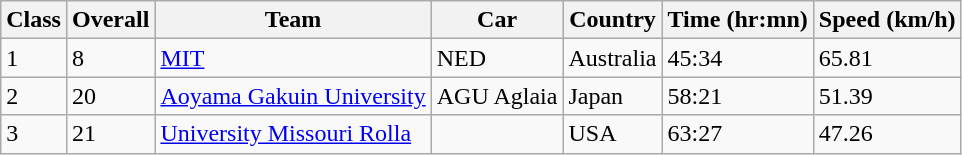<table class="wikitable">
<tr>
<th>Class</th>
<th>Overall</th>
<th>Team</th>
<th>Car</th>
<th>Country</th>
<th>Time (hr:mn)</th>
<th>Speed (km/h)</th>
</tr>
<tr>
<td>1</td>
<td>8</td>
<td><a href='#'>MIT</a></td>
<td>NED</td>
<td>Australia</td>
<td>45:34</td>
<td>65.81</td>
</tr>
<tr>
<td>2</td>
<td>20</td>
<td><a href='#'>Aoyama Gakuin University</a></td>
<td>AGU Aglaia</td>
<td>Japan</td>
<td>58:21</td>
<td>51.39</td>
</tr>
<tr>
<td>3</td>
<td>21</td>
<td><a href='#'>University Missouri Rolla</a></td>
<td></td>
<td>USA</td>
<td>63:27</td>
<td>47.26</td>
</tr>
</table>
